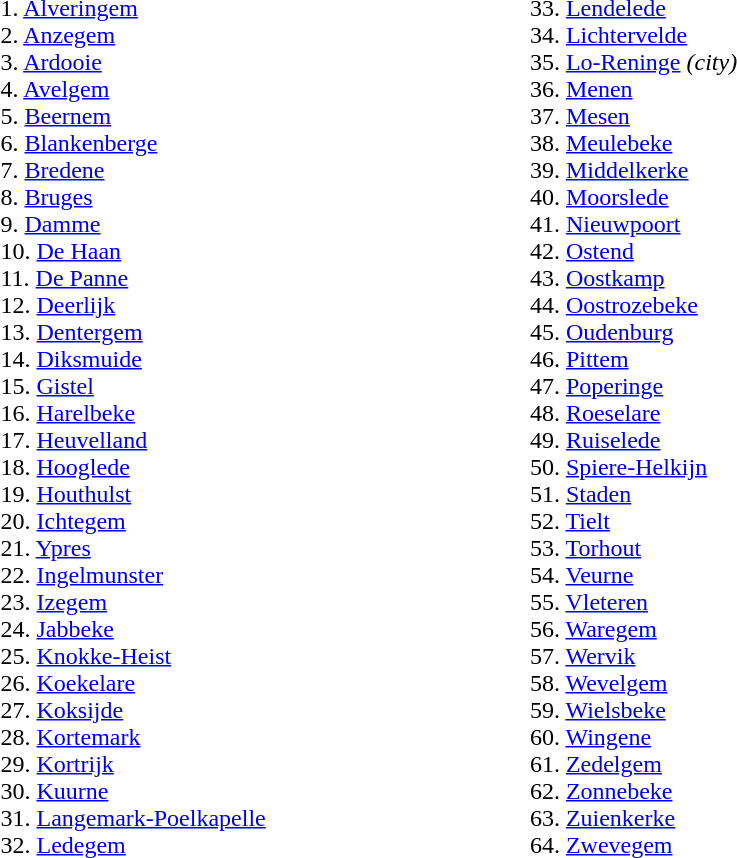<table width=50%>
<tr>
<td><br>1. <a href='#'>Alveringem</a><br>
2. <a href='#'>Anzegem</a><br>
3. <a href='#'>Ardooie</a><br>
4. <a href='#'>Avelgem</a><br>
5. <a href='#'>Beernem</a><br>
6. <a href='#'>Blankenberge</a> <br>
7. <a href='#'>Bredene</a><br>
8. <a href='#'>Bruges</a> <br>
9. <a href='#'>Damme</a> <br>
10. <a href='#'>De Haan</a><br>
11. <a href='#'>De Panne</a><br>
12. <a href='#'>Deerlijk</a><br>
13. <a href='#'>Dentergem</a><br>
14. <a href='#'>Diksmuide</a> <br>
15. <a href='#'>Gistel</a> <br>
16. <a href='#'>Harelbeke</a> <br>
17. <a href='#'>Heuvelland</a><br>
18. <a href='#'>Hooglede</a><br>
19. <a href='#'>Houthulst</a><br>
20. <a href='#'>Ichtegem</a><br>
21. <a href='#'>Ypres</a> <br>
22. <a href='#'>Ingelmunster</a><br>
23. <a href='#'>Izegem</a> <br>
24. <a href='#'>Jabbeke</a><br>
25. <a href='#'>Knokke-Heist</a><br>
26. <a href='#'>Koekelare</a><br>
27. <a href='#'>Koksijde</a><br>
28. <a href='#'>Kortemark</a><br>
29. <a href='#'>Kortrijk</a> <br>
30. <a href='#'>Kuurne</a><br>
31. <a href='#'>Langemark-Poelkapelle</a><br>
32. <a href='#'>Ledegem</a><br></td>
<td><br>33. <a href='#'>Lendelede</a><br>
34. <a href='#'>Lichtervelde</a><br>
35. <a href='#'>Lo-Reninge</a> <em>(city)</em><br>
36. <a href='#'>Menen</a> <br>
37. <a href='#'>Mesen</a> <br>
38. <a href='#'>Meulebeke</a> <br>
39. <a href='#'>Middelkerke</a><br>
40. <a href='#'>Moorslede</a><br>
41. <a href='#'>Nieuwpoort</a> <br>
42. <a href='#'>Ostend</a> <br>
43. <a href='#'>Oostkamp</a><br>
44. <a href='#'>Oostrozebeke</a><br>
45. <a href='#'>Oudenburg</a> <br>
46. <a href='#'>Pittem</a><br>
47. <a href='#'>Poperinge</a> <br>
48. <a href='#'>Roeselare</a> <br>
49. <a href='#'>Ruiselede</a> <br>
50. <a href='#'>Spiere-Helkijn</a><br>
51. <a href='#'>Staden</a><br>
52. <a href='#'>Tielt</a> <br>
53. <a href='#'>Torhout</a> <br>
54. <a href='#'>Veurne</a> <br>
55. <a href='#'>Vleteren</a><br>
56. <a href='#'>Waregem</a> <br>
57. <a href='#'>Wervik</a> <br>
58. <a href='#'>Wevelgem</a><br>
59. <a href='#'>Wielsbeke</a><br>
60. <a href='#'>Wingene</a><br>
61. <a href='#'>Zedelgem</a><br>
62. <a href='#'>Zonnebeke</a><br>
63. <a href='#'>Zuienkerke</a><br>
64. <a href='#'>Zwevegem</a><br></td>
</tr>
</table>
